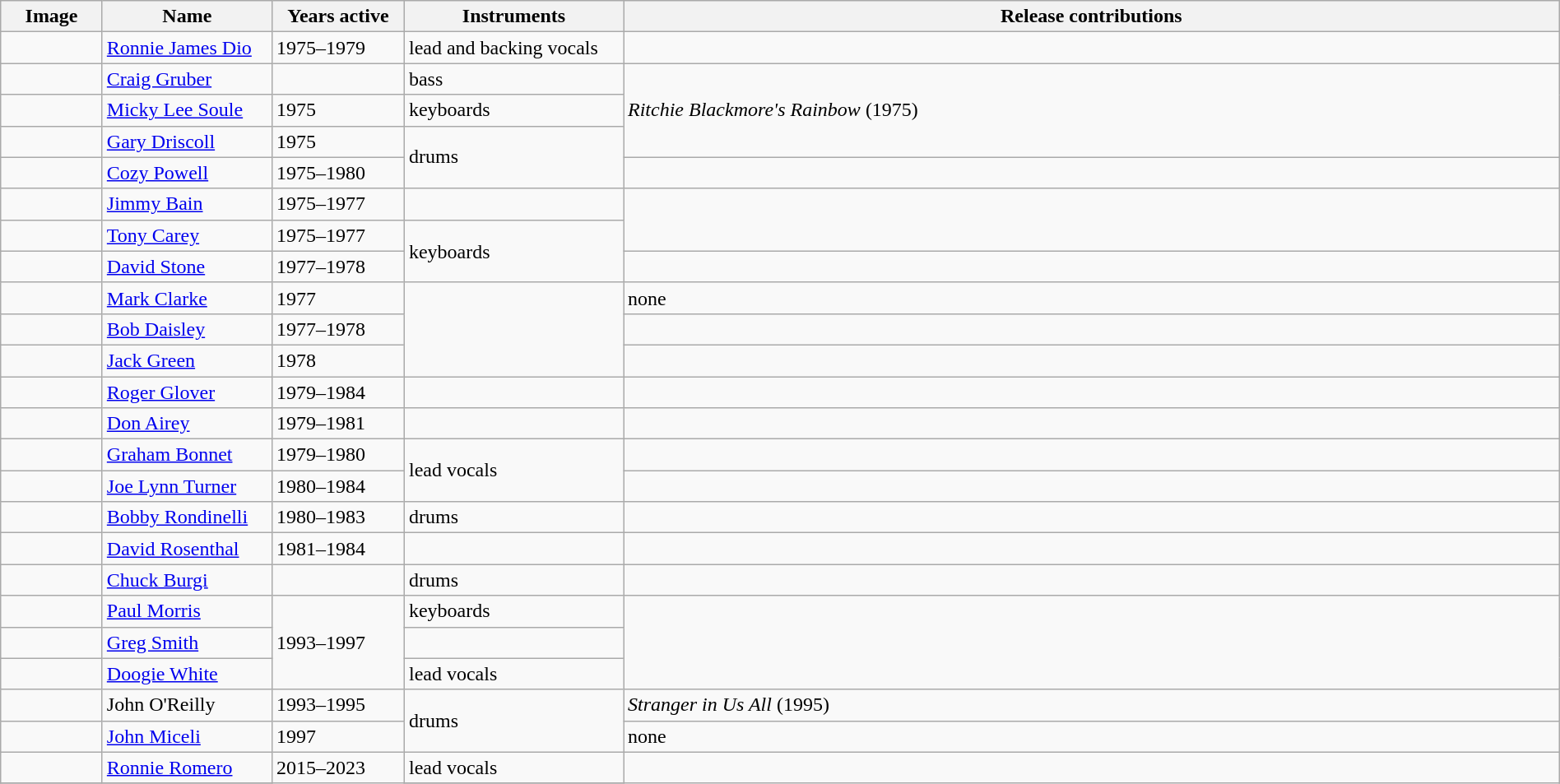<table class="wikitable" border="1" width=100%>
<tr>
<th width="75">Image</th>
<th width="130">Name</th>
<th width="100">Years active</th>
<th width="170">Instruments</th>
<th>Release contributions</th>
</tr>
<tr>
<td></td>
<td><a href='#'>Ronnie James Dio</a><br></td>
<td>1975–1979 </td>
<td>lead and backing vocals</td>
<td></td>
</tr>
<tr>
<td></td>
<td><a href='#'>Craig Gruber</a></td>
<td></td>
<td>bass</td>
<td rowspan="3"><em>Ritchie Blackmore's Rainbow</em> (1975)</td>
</tr>
<tr>
<td></td>
<td><a href='#'>Micky Lee Soule</a></td>
<td>1975</td>
<td>keyboards</td>
</tr>
<tr>
<td></td>
<td><a href='#'>Gary Driscoll</a></td>
<td>1975 </td>
<td rowspan="2">drums</td>
</tr>
<tr>
<td></td>
<td><a href='#'>Cozy Powell</a><br></td>
<td>1975–1980 </td>
<td></td>
</tr>
<tr>
<td></td>
<td><a href='#'>Jimmy Bain</a></td>
<td>1975–1977 </td>
<td></td>
<td rowspan="2"></td>
</tr>
<tr>
<td></td>
<td><a href='#'>Tony Carey</a></td>
<td>1975–1977</td>
<td rowspan="2">keyboards</td>
</tr>
<tr>
<td></td>
<td><a href='#'>David Stone</a><br></td>
<td>1977–1978</td>
<td></td>
</tr>
<tr>
<td></td>
<td><a href='#'>Mark Clarke</a></td>
<td>1977</td>
<td rowspan="3"></td>
<td>none</td>
</tr>
<tr>
<td></td>
<td><a href='#'>Bob Daisley</a></td>
<td>1977–1978</td>
<td></td>
</tr>
<tr>
<td></td>
<td><a href='#'>Jack Green</a></td>
<td>1978 </td>
<td></td>
</tr>
<tr>
<td></td>
<td><a href='#'>Roger Glover</a></td>
<td>1979–1984</td>
<td></td>
<td></td>
</tr>
<tr>
<td></td>
<td><a href='#'>Don Airey</a></td>
<td>1979–1981</td>
<td></td>
<td></td>
</tr>
<tr>
<td></td>
<td><a href='#'>Graham Bonnet</a></td>
<td>1979–1980</td>
<td rowspan="2">lead vocals</td>
<td></td>
</tr>
<tr>
<td></td>
<td><a href='#'>Joe Lynn Turner</a><br></td>
<td>1980–1984</td>
<td></td>
</tr>
<tr>
<td></td>
<td><a href='#'>Bobby Rondinelli</a></td>
<td>1980–1983</td>
<td>drums</td>
<td></td>
</tr>
<tr>
<td></td>
<td><a href='#'>David Rosenthal</a></td>
<td>1981–1984</td>
<td></td>
<td></td>
</tr>
<tr>
<td></td>
<td><a href='#'>Chuck Burgi</a></td>
<td></td>
<td>drums</td>
<td></td>
</tr>
<tr>
<td></td>
<td><a href='#'>Paul Morris</a></td>
<td rowspan="3">1993–1997</td>
<td>keyboards</td>
<td rowspan="3"></td>
</tr>
<tr>
<td></td>
<td><a href='#'>Greg Smith</a></td>
<td></td>
</tr>
<tr>
<td></td>
<td><a href='#'>Doogie White</a><br></td>
<td>lead vocals</td>
</tr>
<tr>
<td></td>
<td>John O'Reilly</td>
<td>1993–1995</td>
<td rowspan="2">drums</td>
<td><em>Stranger in Us All</em> (1995)</td>
</tr>
<tr>
<td></td>
<td><a href='#'>John Miceli</a></td>
<td>1997</td>
<td>none</td>
</tr>
<tr>
<td></td>
<td><a href='#'>Ronnie Romero</a></td>
<td rowspan="3">2015–2023</td>
<td>lead vocals</td>
<td rowspan="3"></td>
</tr>
<tr>
</tr>
</table>
